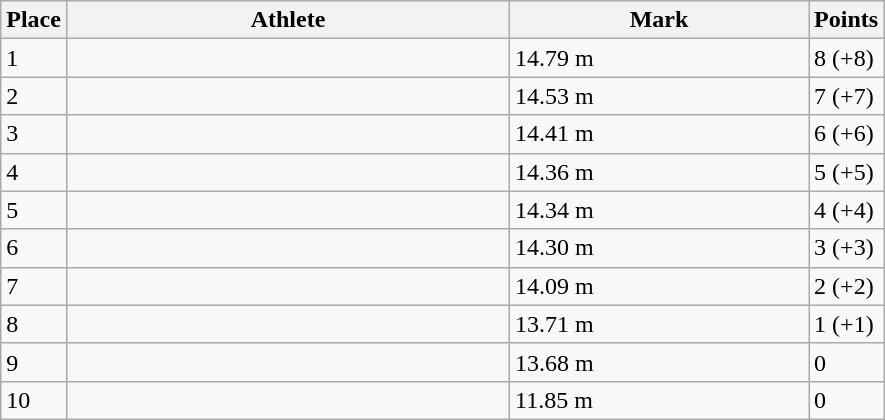<table class="wikitable sortable">
<tr>
<th>Place</th>
<th style="width:18em">Athlete</th>
<th style="width:12em">Mark</th>
<th>Points</th>
</tr>
<tr>
<td>1</td>
<td></td>
<td>14.79 m  </td>
<td>8 (+8)</td>
</tr>
<tr>
<td>2</td>
<td></td>
<td>14.53 m </td>
<td>7 (+7)</td>
</tr>
<tr>
<td>3</td>
<td></td>
<td>14.41 m </td>
<td>6 (+6)</td>
</tr>
<tr>
<td>4</td>
<td></td>
<td>14.36 m </td>
<td>5 (+5)</td>
</tr>
<tr>
<td>5</td>
<td></td>
<td>14.34 m </td>
<td>4 (+4)</td>
</tr>
<tr>
<td>6</td>
<td></td>
<td>14.30 m </td>
<td>3 (+3)</td>
</tr>
<tr>
<td>7</td>
<td></td>
<td>14.09 m </td>
<td>2 (+2)</td>
</tr>
<tr>
<td>8</td>
<td></td>
<td>13.71 m </td>
<td>1 (+1)</td>
</tr>
<tr>
<td>9</td>
<td></td>
<td>13.68 m </td>
<td>0</td>
</tr>
<tr>
<td>10</td>
<td></td>
<td>11.85 m </td>
<td>0</td>
</tr>
</table>
